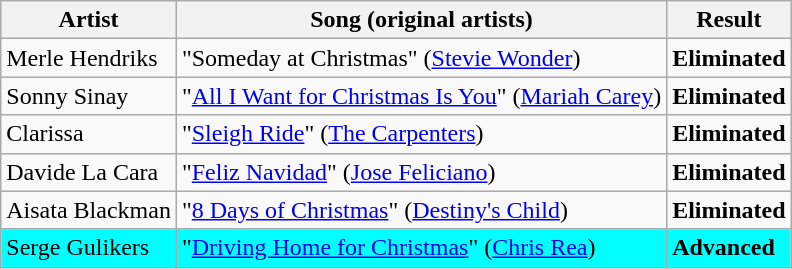<table class=wikitable>
<tr>
<th>Artist</th>
<th>Song (original artists)</th>
<th>Result</th>
</tr>
<tr>
<td>Merle Hendriks</td>
<td>"Someday at Christmas" (<a href='#'>Stevie Wonder</a>)</td>
<td><strong>Eliminated</strong></td>
</tr>
<tr>
<td>Sonny Sinay</td>
<td>"<a href='#'>All I Want for Christmas Is You</a>" (<a href='#'>Mariah Carey</a>)</td>
<td><strong>Eliminated</strong></td>
</tr>
<tr>
<td>Clarissa</td>
<td>"<a href='#'>Sleigh Ride</a>" (<a href='#'>The Carpenters</a>)</td>
<td><strong>Eliminated</strong></td>
</tr>
<tr>
<td>Davide La Cara </td>
<td>"<a href='#'>Feliz Navidad</a>" (<a href='#'>Jose Feliciano</a>)</td>
<td><strong>Eliminated</strong></td>
</tr>
<tr>
<td>Aisata Blackman</td>
<td>"<a href='#'>8 Days of Christmas</a>" (<a href='#'>Destiny's Child</a>)</td>
<td><strong>Eliminated</strong></td>
</tr>
<tr style="background:cyan;">
<td>Serge Gulikers</td>
<td>"<a href='#'>Driving Home for Christmas</a>" (<a href='#'>Chris Rea</a>)</td>
<td><strong>Advanced</strong></td>
</tr>
</table>
